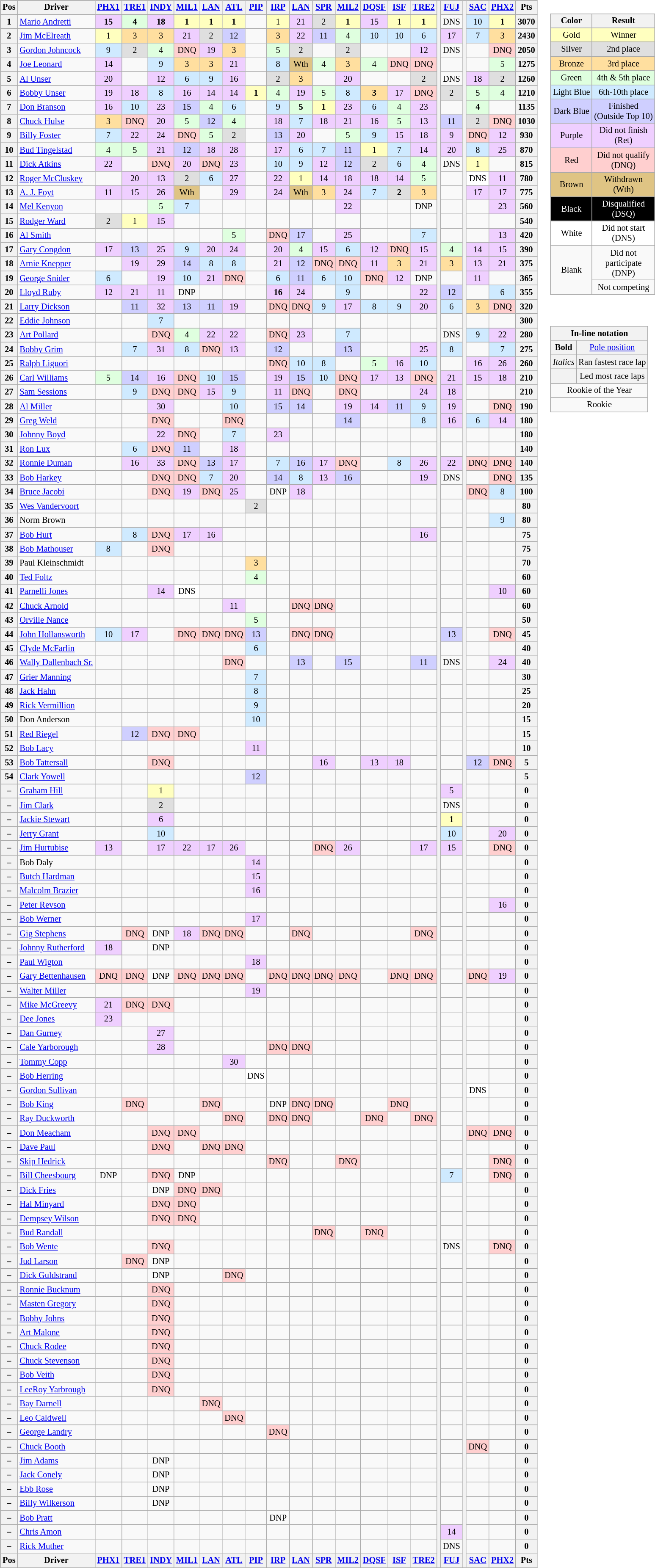<table>
<tr>
<td><br><table class="wikitable" style="font-size: 85%">
<tr valign="top">
<th valign="middle">Pos</th>
<th valign="middle">Driver</th>
<th><a href='#'>PHX1</a><br></th>
<th><a href='#'>TRE1</a><br></th>
<th><a href='#'>INDY</a><br></th>
<th><a href='#'>MIL1</a><br></th>
<th><a href='#'>LAN</a><br></th>
<th><a href='#'>ATL</a><br></th>
<th><a href='#'>PIP</a><br></th>
<th><a href='#'>IRP</a><br></th>
<th><a href='#'>LAN</a><br></th>
<th><a href='#'>SPR</a><br></th>
<th><a href='#'>MIL2</a><br></th>
<th><a href='#'>DQSF</a><br></th>
<th><a href='#'>ISF</a><br></th>
<th><a href='#'>TRE2</a><br></th>
<th rowspan="110"></th>
<th><a href='#'>FUJ</a><br></th>
<th rowspan="110"></th>
<th><a href='#'>SAC</a><br></th>
<th><a href='#'>PHX2</a><br></th>
<th valign="middle">Pts</th>
</tr>
<tr>
<th>1</th>
<td> <a href='#'>Mario Andretti</a></td>
<td style="background:#EFCFFF;" align=center><strong>15</strong></td>
<td style="background:#DFFFDF;" align=center><strong>4</strong></td>
<td style="background:#EFCFFF;" align=center><strong>18</strong></td>
<td style="background:#FFFFBF;" align=center><strong>1</strong></td>
<td style="background:#FFFFBF;" align=center><strong>1</strong></td>
<td style="background:#FFFFBF;" align=center><strong>1</strong></td>
<td></td>
<td style="background:#FFFFBF;" align=center>1</td>
<td style="background:#EFCFFF;" align=center>21</td>
<td style="background:#DFDFDF;" align=center>2</td>
<td style="background:#FFFFBF;" align=center><strong>1</strong></td>
<td style="background:#EFCFFF;" align=center>15</td>
<td style="background:#FFFFBF;" align=center>1</td>
<td style="background:#FFFFBF;" align=center><strong>1</strong></td>
<td>DNS</td>
<td style="background:#CFEAFF;" align="center">10</td>
<td style="background:#FFFFBF;" align=center><strong>1</strong></td>
<th>3070</th>
</tr>
<tr>
<th>2</th>
<td> <a href='#'>Jim McElreath</a></td>
<td style="background:#FFFFBF;" align=center>1</td>
<td style="background:#FFDF9F;" align=center>3</td>
<td style="background:#FFDF9F;" align=center>3</td>
<td style="background:#EFCFFF;" align=center>21</td>
<td style="background:#DFDFDF;" align=center>2</td>
<td style="background:#CFCFFF;" align=center>12</td>
<td></td>
<td style="background:#FFDF9F;" align=center>3</td>
<td style="background:#EFCFFF;" align=center>22</td>
<td style="background:#CFCFFF;" align=center>11</td>
<td style="background:#DFFFDF;" align=center>4</td>
<td style="background:#CFEAFF;" align=center>10</td>
<td style="background:#CFEAFF;" align=center>10</td>
<td style="background:#CFEAFF;" align=center>6</td>
<td style="background:#EFCFFF;" align=center>17</td>
<td style="background:#CFEAFF;" align="center">7</td>
<td style="background:#FFDF9F;" align=center>3</td>
<th>2430</th>
</tr>
<tr>
<th>3</th>
<td> <a href='#'>Gordon Johncock</a></td>
<td style="background:#CFEAFF;" align=center>9</td>
<td style="background:#DFDFDF;" align=center>2</td>
<td style="background:#DFFFDF;" align=center>4</td>
<td style="background:#FFCFCF;" align=center>DNQ</td>
<td style="background:#EFCFFF;" align=center>19</td>
<td style="background:#FFDF9F;" align=center>3</td>
<td></td>
<td style="background:#DFFFDF;" align=center>5</td>
<td style="background:#DFDFDF;" align=center>2</td>
<td></td>
<td style="background:#DFDFDF;" align=center>2</td>
<td></td>
<td></td>
<td style="background:#EFCFFF;" align=center>12</td>
<td>DNS</td>
<td></td>
<td style="background:#FFCFCF;" align=center>DNQ</td>
<th>2050</th>
</tr>
<tr>
<th>4</th>
<td> <a href='#'>Joe Leonard</a></td>
<td style="background:#EFCFFF;" align=center>14</td>
<td></td>
<td style="background:#CFEAFF;" align=center>9</td>
<td style="background:#FFDF9F;" align=center>3</td>
<td style="background:#FFDF9F;" align=center>3</td>
<td style="background:#EFCFFF;" align=center>21</td>
<td></td>
<td style="background:#CFEAFF;" align=center>8</td>
<td style="background:#DFC484;" align=center>Wth</td>
<td style="background:#DFFFDF;" align=center>4</td>
<td style="background:#FFDF9F;" align=center>3</td>
<td style="background:#DFFFDF;" align=center>4</td>
<td style="background:#FFCFCF;" align=center>DNQ</td>
<td style="background:#FFCFCF;" align=center>DNQ</td>
<td></td>
<td></td>
<td style="background:#DFFFDF;" align=center>5</td>
<th>1275</th>
</tr>
<tr>
<th>5</th>
<td> <a href='#'>Al Unser</a></td>
<td style="background:#EFCFFF;" align=center>20</td>
<td></td>
<td style="background:#EFCFFF;" align=center>12</td>
<td style="background:#CFEAFF;" align=center>6</td>
<td style="background:#CFEAFF;" align=center>9</td>
<td style="background:#EFCFFF;" align=center>16</td>
<td></td>
<td style="background:#DFDFDF;" align=center>2</td>
<td style="background:#FFDF9F;" align=center>3</td>
<td></td>
<td style="background:#EFCFFF;" align=center>20</td>
<td></td>
<td></td>
<td style="background:#DFDFDF;" align=center>2</td>
<td>DNS</td>
<td style="background:#EFCFFF;" align="center">18</td>
<td style="background:#DFDFDF;" align=center>2</td>
<th>1260</th>
</tr>
<tr>
<th>6</th>
<td> <a href='#'>Bobby Unser</a></td>
<td style="background:#EFCFFF;" align=center>19</td>
<td style="background:#EFCFFF;" align=center>18</td>
<td style="background:#CFEAFF;" align=center>8</td>
<td style="background:#EFCFFF;" align=center>16</td>
<td style="background:#EFCFFF;" align=center>14</td>
<td style="background:#EFCFFF;" align=center>14</td>
<td style="background:#FFFFBF;" align=center><strong>1</strong></td>
<td style="background:#DFFFDF;" align=center>4</td>
<td style="background:#EFCFFF;" align=center>19</td>
<td style="background:#DFFFDF;" align=center>5</td>
<td style="background:#CFEAFF;" align=center>8</td>
<td style="background:#FFDF9F;" align=center><strong>3</strong></td>
<td style="background:#EFCFFF;" align=center>17</td>
<td style="background:#FFCFCF;" align=center>DNQ</td>
<td style="background:#DFDFDF;" align=center>2</td>
<td style="background:#DFFFDF;" align="center">5</td>
<td style="background:#DFFFDF;" align=center>4</td>
<th>1210</th>
</tr>
<tr>
<th>7</th>
<td> <a href='#'>Don Branson</a></td>
<td style="background:#EFCFFF;" align=center>16</td>
<td style="background:#CFEAFF;" align=center>10</td>
<td style="background:#EFCFFF;" align=center>23</td>
<td style="background:#CFCFFF;" align=center>15</td>
<td style="background:#DFFFDF;" align=center>4</td>
<td style="background:#CFEAFF;" align=center>6</td>
<td></td>
<td style="background:#CFEAFF;" align=center>9</td>
<td style="background:#DFFFDF;" align=center><strong>5</strong></td>
<td style="background:#FFFFBF;" align=center><strong>1</strong></td>
<td style="background:#EFCFFF;" align=center>23</td>
<td style="background:#CFEAFF;" align=center>6</td>
<td style="background:#DFFFDF;" align=center>4</td>
<td style="background:#EFCFFF;" align=center>23</td>
<td></td>
<td style="background:#DFFFDF;" align="center"><strong>4</strong></td>
<td></td>
<th>1135</th>
</tr>
<tr>
<th>8</th>
<td> <a href='#'>Chuck Hulse</a></td>
<td style="background:#FFDF9F;" align=center>3</td>
<td style="background:#FFCFCF;" align=center>DNQ</td>
<td style="background:#EFCFFF;" align=center>20</td>
<td style="background:#DFFFDF;" align=center>5</td>
<td style="background:#CFCFFF;" align=center>12</td>
<td style="background:#DFFFDF;" align=center>4</td>
<td></td>
<td style="background:#EFCFFF;" align=center>18</td>
<td style="background:#CFEAFF;" align=center>7</td>
<td style="background:#EFCFFF;" align=center>18</td>
<td style="background:#EFCFFF;" align=center>21</td>
<td style="background:#EFCFFF;" align=center>16</td>
<td style="background:#DFFFDF;" align=center>5</td>
<td style="background:#EFCFFF;" align=center>13</td>
<td style="background:#CFCFFF;" align=center>11</td>
<td style="background:#DFDFDF;" align="center">2</td>
<td style="background:#FFCFCF;" align=center>DNQ</td>
<th>1030</th>
</tr>
<tr>
<th>9</th>
<td> <a href='#'>Billy Foster</a></td>
<td style="background:#CFEAFF;" align=center>7</td>
<td style="background:#EFCFFF;" align=center>22</td>
<td style="background:#EFCFFF;" align=center>24</td>
<td style="background:#FFCFCF;" align=center>DNQ</td>
<td style="background:#DFFFDF;" align=center>5</td>
<td style="background:#DFDFDF;" align=center>2</td>
<td></td>
<td style="background:#CFCFFF;" align=center>13</td>
<td style="background:#EFCFFF;" align=center>20</td>
<td></td>
<td style="background:#DFFFDF;" align=center>5</td>
<td style="background:#CFEAFF;" align=center>9</td>
<td style="background:#EFCFFF;" align=center>15</td>
<td style="background:#EFCFFF;" align=center>18</td>
<td style="background:#EFCFFF;" align=center>9</td>
<td style="background:#FFCFCF;" align="center">DNQ</td>
<td style="background:#EFCFFF;" align=center>12</td>
<th>930</th>
</tr>
<tr>
<th>10</th>
<td> <a href='#'>Bud Tingelstad</a></td>
<td style="background:#DFFFDF;" align=center>4</td>
<td style="background:#DFFFDF;" align=center>5</td>
<td style="background:#EFCFFF;" align=center>21</td>
<td style="background:#CFCFFF;" align=center>12</td>
<td style="background:#EFCFFF;" align=center>18</td>
<td style="background:#EFCFFF;" align=center>28</td>
<td></td>
<td style="background:#EFCFFF;" align=center>17</td>
<td style="background:#CFEAFF;" align=center>6</td>
<td style="background:#CFEAFF;" align=center>7</td>
<td style="background:#CFCFFF;" align=center>11</td>
<td style="background:#FFFFBF;" align=center>1</td>
<td style="background:#CFEAFF;" align=center>7</td>
<td style="background:#EFCFFF;" align=center>14</td>
<td style="background:#EFCFFF;" align=center>20</td>
<td style="background:#CFEAFF;" align="center">8</td>
<td style="background:#EFCFFF;" align=center>25</td>
<th>870</th>
</tr>
<tr>
<th>11</th>
<td> <a href='#'>Dick Atkins</a></td>
<td style="background:#EFCFFF;" align=center>22</td>
<td></td>
<td style="background:#FFCFCF;" align=center>DNQ</td>
<td style="background:#EFCFFF;" align=center>20</td>
<td style="background:#FFCFCF;" align=center>DNQ</td>
<td style="background:#EFCFFF;" align=center>23</td>
<td></td>
<td style="background:#CFEAFF;" align=center>10</td>
<td style="background:#CFEAFF;" align=center>9</td>
<td style="background:#EFCFFF;" align=center>12</td>
<td style="background:#CFCFFF;" align=center>12</td>
<td style="background:#DFDFDF;" align=center>2</td>
<td style="background:#CFEAFF;" align=center>6</td>
<td style="background:#DFFFDF;" align=center>4</td>
<td>DNS</td>
<td style="background:#FFFFBF;" align="center">1</td>
<td></td>
<th>815</th>
</tr>
<tr>
<th>12</th>
<td> <a href='#'>Roger McCluskey</a></td>
<td></td>
<td style="background:#EFCFFF;" align=center>20</td>
<td style="background:#EFCFFF;" align=center>13</td>
<td style="background:#DFDFDF;" align=center>2</td>
<td style="background:#CFEAFF;" align=center>6</td>
<td style="background:#EFCFFF;" align=center>27</td>
<td></td>
<td style="background:#EFCFFF;" align=center>22</td>
<td style="background:#FFFFBF;" align=center>1</td>
<td style="background:#EFCFFF;" align=center>14</td>
<td style="background:#EFCFFF;" align=center>18</td>
<td style="background:#EFCFFF;" align=center>18</td>
<td style="background:#EFCFFF;" align=center>14</td>
<td style="background:#DFFFDF;" align=center>5</td>
<td></td>
<td style="background:#FFFFFF;" align="center">DNS</td>
<td style="background:#EFCFFF;" align=center>11</td>
<th>780</th>
</tr>
<tr>
<th>13</th>
<td> <a href='#'>A. J. Foyt</a></td>
<td style="background:#EFCFFF;" align=center>11</td>
<td style="background:#EFCFFF;" align=center>15</td>
<td style="background:#EFCFFF;" align=center>26</td>
<td style="background:#DFC484;" align=center>Wth</td>
<td></td>
<td style="background:#EFCFFF;" align=center>29</td>
<td></td>
<td style="background:#EFCFFF;" align=center>24</td>
<td style="background:#DFC484;" align=center>Wth</td>
<td style="background:#FFDF9F;" align=center>3</td>
<td style="background:#EFCFFF;" align=center>24</td>
<td style="background:#CFEAFF;" align=center>7</td>
<td style="background:#DFDFDF;" align=center><strong>2</strong></td>
<td style="background:#FFDF9F;" align=center>3</td>
<td></td>
<td style="background:#EFCFFF;" align="center">17</td>
<td style="background:#EFCFFF;" align=center>17</td>
<th>775</th>
</tr>
<tr>
<th>14</th>
<td> <a href='#'>Mel Kenyon</a></td>
<td></td>
<td></td>
<td style="background:#DFFFDF;" align=center>5</td>
<td style="background:#CFEAFF;" align=center>7</td>
<td></td>
<td></td>
<td></td>
<td></td>
<td></td>
<td></td>
<td style="background:#EFCFFF;" align=center>22</td>
<td></td>
<td></td>
<td align=center>DNP</td>
<td></td>
<td></td>
<td style="background:#EFCFFF;" align=center>23</td>
<th>560</th>
</tr>
<tr>
<th>15</th>
<td> <a href='#'>Rodger Ward</a></td>
<td style="background:#DFDFDF;" align=center>2</td>
<td style="background:#FFFFBF;" align=center>1</td>
<td style="background:#EFCFFF;" align=center>15</td>
<td></td>
<td></td>
<td></td>
<td></td>
<td></td>
<td></td>
<td></td>
<td></td>
<td></td>
<td></td>
<td></td>
<td></td>
<td></td>
<td></td>
<th>540</th>
</tr>
<tr>
<th>16</th>
<td> <a href='#'>Al Smith</a> </td>
<td></td>
<td></td>
<td></td>
<td></td>
<td></td>
<td style="background:#DFFFDF;" align=center>5</td>
<td></td>
<td style="background:#FFCFCF;" align=center>DNQ</td>
<td style="background:#CFCFFF;" align=center>17</td>
<td></td>
<td style="background:#EFCFFF;" align=center>25</td>
<td></td>
<td></td>
<td style="background:#CFEAFF;" align=center>7</td>
<td></td>
<td></td>
<td style="background:#EFCFFF;" align=center>13</td>
<th>420</th>
</tr>
<tr>
<th>17</th>
<td> <a href='#'>Gary Congdon</a></td>
<td style="background:#EFCFFF;" align=center>17</td>
<td style="background:#CFCFFF;" align=center>13</td>
<td style="background:#EFCFFF;" align=center>25</td>
<td style="background:#CFEAFF;" align=center>9</td>
<td style="background:#EFCFFF;" align=center>20</td>
<td style="background:#EFCFFF;" align=center>24</td>
<td></td>
<td style="background:#EFCFFF;" align=center>20</td>
<td style="background:#DFFFDF;" align=center>4</td>
<td style="background:#EFCFFF;" align=center>15</td>
<td style="background:#CFEAFF;" align=center>6</td>
<td style="background:#EFCFFF;" align=center>12</td>
<td style="background:#FFCFCF;" align=center>DNQ</td>
<td style="background:#EFCFFF;" align=center>15</td>
<td style="background:#DFFFDF;" align=center>4</td>
<td style="background:#EFCFFF;" align="center">14</td>
<td style="background:#EFCFFF;" align=center>15</td>
<th>390</th>
</tr>
<tr>
<th>18</th>
<td> <a href='#'>Arnie Knepper</a></td>
<td></td>
<td style="background:#EFCFFF;" align=center>19</td>
<td style="background:#EFCFFF;" align=center>29</td>
<td style="background:#CFCFFF;" align=center>14</td>
<td style="background:#CFEAFF;" align=center>8</td>
<td style="background:#CFEAFF;" align=center>8</td>
<td></td>
<td style="background:#EFCFFF;" align=center>21</td>
<td style="background:#CFCFFF;" align=center>12</td>
<td style="background:#FFCFCF;" align=center>DNQ</td>
<td style="background:#FFCFCF;" align=center>DNQ</td>
<td style="background:#EFCFFF;" align=center>11</td>
<td style="background:#FFDF9F;" align=center>3</td>
<td style="background:#EFCFFF;" align=center>21</td>
<td style="background:#FFDF9F;" align=center>3</td>
<td style="background:#EFCFFF;" align="center">13</td>
<td style="background:#EFCFFF;" align=center>21</td>
<th>375</th>
</tr>
<tr>
<th>19</th>
<td> <a href='#'>George Snider</a></td>
<td style="background:#CFEAFF;" align=center>6</td>
<td></td>
<td style="background:#EFCFFF;" align=center>19</td>
<td style="background:#CFEAFF;" align=center>10</td>
<td style="background:#EFCFFF;" align=center>21</td>
<td style="background:#FFCFCF;" align=center>DNQ</td>
<td></td>
<td style="background:#CFEAFF;" align=center>6</td>
<td style="background:#CFCFFF;" align=center>11</td>
<td style="background:#CFEAFF;" align=center>6</td>
<td style="background:#CFEAFF;" align=center>10</td>
<td style="background:#FFCFCF;" align=center>DNQ</td>
<td style="background:#EFCFFF;" align=center>12</td>
<td align=center>DNP</td>
<td></td>
<td style="background:#EFCFFF;" align="center">11</td>
<td></td>
<th>365</th>
</tr>
<tr>
<th>20</th>
<td> <a href='#'>Lloyd Ruby</a></td>
<td style="background:#EFCFFF;" align=center>12</td>
<td style="background:#EFCFFF;" align=center>21</td>
<td style="background:#EFCFFF;" align=center>11</td>
<td align=center>DNP</td>
<td></td>
<td></td>
<td></td>
<td style="background:#EFCFFF;" align=center><strong>16</strong></td>
<td style="background:#EFCFFF;" align=center>24</td>
<td></td>
<td style="background:#CFEAFF;" align=center>9</td>
<td></td>
<td></td>
<td style="background:#EFCFFF;" align=center>22</td>
<td style="background:#CFCFFF;" align=center>12</td>
<td></td>
<td style="background:#CFEAFF;" align=center>6</td>
<th>355</th>
</tr>
<tr>
<th>21</th>
<td> <a href='#'>Larry Dickson</a></td>
<td></td>
<td style="background:#CFCFFF;" align=center>11</td>
<td style="background:#EFCFFF;" align=center>32</td>
<td style="background:#CFCFFF;" align=center>13</td>
<td style="background:#CFCFFF;" align=center>11</td>
<td style="background:#EFCFFF;" align=center>19</td>
<td></td>
<td style="background:#FFCFCF;" align=center>DNQ</td>
<td style="background:#FFCFCF;" align=center>DNQ</td>
<td style="background:#CFEAFF;" align=center>9</td>
<td style="background:#EFCFFF;" align=center>17</td>
<td style="background:#CFEAFF;" align=center>8</td>
<td style="background:#CFEAFF;" align=center>9</td>
<td style="background:#EFCFFF;" align=center>20</td>
<td style="background:#CFEAFF;" align=center>6</td>
<td style="background:#FFDF9F;" align="center">3</td>
<td style="background:#FFCFCF;" align=center>DNQ</td>
<th>320</th>
</tr>
<tr>
<th>22</th>
<td> <a href='#'>Eddie Johnson</a></td>
<td></td>
<td></td>
<td style="background:#CFEAFF;" align=center>7</td>
<td></td>
<td></td>
<td></td>
<td></td>
<td></td>
<td></td>
<td></td>
<td></td>
<td></td>
<td></td>
<td></td>
<td></td>
<td></td>
<td></td>
<th>300</th>
</tr>
<tr>
<th>23</th>
<td> <a href='#'>Art Pollard</a></td>
<td></td>
<td></td>
<td style="background:#FFCFCF;" align=center>DNQ</td>
<td style="background:#DFFFDF;" align=center>4</td>
<td style="background:#EFCFFF;" align=center>22</td>
<td style="background:#EFCFFF;" align=center>22</td>
<td></td>
<td style="background:#FFCFCF;" align=center>DNQ</td>
<td style="background:#EFCFFF;" align=center>23</td>
<td></td>
<td style="background:#CFEAFF;" align=center>7</td>
<td></td>
<td></td>
<td></td>
<td>DNS</td>
<td style="background:#CFEAFF;" align="center">9</td>
<td style="background:#EFCFFF;" align=center>22</td>
<th>280</th>
</tr>
<tr>
<th>24</th>
<td> <a href='#'>Bobby Grim</a></td>
<td></td>
<td style="background:#CFEAFF;" align=center>7</td>
<td style="background:#EFCFFF;" align=center>31</td>
<td style="background:#CFEAFF;" align=center>8</td>
<td style="background:#FFCFCF;" align=center>DNQ</td>
<td style="background:#EFCFFF;" align=center>13</td>
<td></td>
<td style="background:#CFCFFF;" align=center>12</td>
<td></td>
<td></td>
<td style="background:#CFCFFF;" align=center>13</td>
<td></td>
<td></td>
<td style="background:#EFCFFF;" align=center>25</td>
<td style="background:#CFEAFF;" align=center>8</td>
<td></td>
<td style="background:#CFEAFF;" align=center>7</td>
<th>275</th>
</tr>
<tr>
<th>25</th>
<td> <a href='#'>Ralph Liguori</a></td>
<td></td>
<td></td>
<td></td>
<td></td>
<td></td>
<td></td>
<td></td>
<td style="background:#FFCFCF;" align=center>DNQ</td>
<td style="background:#CFEAFF;" align=center>10</td>
<td style="background:#CFEAFF;" align=center>8</td>
<td></td>
<td style="background:#DFFFDF;" align=center>5</td>
<td style="background:#EFCFFF;" align=center>16</td>
<td style="background:#CFEAFF;" align=center>10</td>
<td></td>
<td style="background:#EFCFFF;" align="center">16</td>
<td style="background:#EFCFFF;" align=center>26</td>
<th>260</th>
</tr>
<tr>
<th>26</th>
<td> <a href='#'>Carl Williams</a></td>
<td style="background:#DFFFDF;" align=center>5</td>
<td style="background:#CFCFFF;" align=center>14</td>
<td style="background:#EFCFFF;" align=center>16</td>
<td style="background:#FFCFCF;" align=center>DNQ</td>
<td style="background:#CFEAFF;" align=center>10</td>
<td style="background:#CFCFFF;" align=center>15</td>
<td></td>
<td style="background:#EFCFFF;" align=center>19</td>
<td style="background:#CFCFFF;" align=center>15</td>
<td style="background:#CFEAFF;" align=center>10</td>
<td style="background:#FFCFCF;" align=center>DNQ</td>
<td style="background:#EFCFFF;" align=center>17</td>
<td style="background:#EFCFFF;" align=center>13</td>
<td style="background:#FFCFCF;" align=center>DNQ</td>
<td style="background:#EFCFFF;" align=center>21</td>
<td style="background:#EFCFFF;" align="center">15</td>
<td style="background:#EFCFFF;" align=center>18</td>
<th>210</th>
</tr>
<tr>
<th>27</th>
<td> <a href='#'>Sam Sessions</a></td>
<td></td>
<td style="background:#CFEAFF;" align=center>9</td>
<td style="background:#FFCFCF;" align=center>DNQ</td>
<td style="background:#FFCFCF;" align=center>DNQ</td>
<td style="background:#EFCFFF;" align=center>15</td>
<td style="background:#CFEAFF;" align=center>9</td>
<td></td>
<td style="background:#EFCFFF;" align=center>11</td>
<td style="background:#FFCFCF;" align=center>DNQ</td>
<td></td>
<td style="background:#FFCFCF;" align=center>DNQ</td>
<td></td>
<td></td>
<td style="background:#EFCFFF;" align=center>24</td>
<td style="background:#EFCFFF;" align=center>18</td>
<td></td>
<td></td>
<th>210</th>
</tr>
<tr>
<th>28</th>
<td> <a href='#'>Al Miller</a></td>
<td></td>
<td></td>
<td style="background:#EFCFFF;" align=center>30</td>
<td></td>
<td></td>
<td style="background:#CFEAFF;" align=center>10</td>
<td></td>
<td style="background:#CFCFFF;" align=center>15</td>
<td style="background:#CFCFFF;" align=center>14</td>
<td></td>
<td style="background:#EFCFFF;" align=center>19</td>
<td style="background:#EFCFFF;" align=center>14</td>
<td style="background:#CFCFFF;" align=center>11</td>
<td style="background:#CFEAFF;" align=center>9</td>
<td style="background:#EFCFFF;" align=center>19</td>
<td></td>
<td style="background:#FFCFCF;" align=center>DNQ</td>
<th>190</th>
</tr>
<tr>
<th>29</th>
<td> <a href='#'>Greg Weld</a></td>
<td></td>
<td></td>
<td style="background:#FFCFCF;" align=center>DNQ</td>
<td></td>
<td></td>
<td style="background:#FFCFCF;" align=center>DNQ</td>
<td></td>
<td></td>
<td></td>
<td></td>
<td style="background:#CFCFFF;" align=center>14</td>
<td></td>
<td></td>
<td style="background:#CFEAFF;" align=center>8</td>
<td style="background:#EFCFFF;" align=center>16</td>
<td style="background:#CFEAFF;" align="center">6</td>
<td style="background:#EFCFFF;" align=center>14</td>
<th>180</th>
</tr>
<tr>
<th>30</th>
<td> <a href='#'>Johnny Boyd</a></td>
<td></td>
<td></td>
<td style="background:#EFCFFF;" align=center>22</td>
<td style="background:#FFCFCF;" align=center>DNQ</td>
<td></td>
<td style="background:#CFEAFF;" align=center>7</td>
<td></td>
<td style="background:#EFCFFF;" align=center>23</td>
<td></td>
<td></td>
<td></td>
<td></td>
<td></td>
<td></td>
<td></td>
<td></td>
<td></td>
<th>180</th>
</tr>
<tr>
<th>31</th>
<td> <a href='#'>Ron Lux</a> </td>
<td></td>
<td style="background:#CFEAFF;" align=center>6</td>
<td style="background:#FFCFCF;" align=center>DNQ</td>
<td style="background:#CFCFFF;" align=center>11</td>
<td></td>
<td style="background:#EFCFFF;" align=center>18</td>
<td></td>
<td></td>
<td></td>
<td></td>
<td></td>
<td></td>
<td></td>
<td></td>
<td></td>
<td></td>
<td></td>
<th>140</th>
</tr>
<tr>
<th>32</th>
<td> <a href='#'>Ronnie Duman</a></td>
<td></td>
<td style="background:#EFCFFF;" align=center>16</td>
<td style="background:#EFCFFF;" align=center>33</td>
<td style="background:#FFCFCF;" align=center>DNQ</td>
<td style="background:#CFCFFF;" align=center>13</td>
<td style="background:#EFCFFF;" align=center>17</td>
<td></td>
<td style="background:#CFEAFF;" align=center>7</td>
<td style="background:#CFCFFF;" align=center>16</td>
<td style="background:#EFCFFF;" align=center>17</td>
<td style="background:#FFCFCF;" align=center>DNQ</td>
<td></td>
<td style="background:#CFEAFF;" align=center>8</td>
<td style="background:#EFCFFF;" align=center>26</td>
<td style="background:#EFCFFF;" align=center>22</td>
<td style="background:#FFCFCF;" align="center">DNQ</td>
<td style="background:#FFCFCF;" align=center>DNQ</td>
<th>140</th>
</tr>
<tr>
<th>33</th>
<td> <a href='#'>Bob Harkey</a></td>
<td></td>
<td></td>
<td style="background:#FFCFCF;" align=center>DNQ</td>
<td style="background:#FFCFCF;" align=center>DNQ</td>
<td style="background:#CFEAFF;" align=center>7</td>
<td style="background:#EFCFFF;" align=center>20</td>
<td></td>
<td style="background:#CFCFFF;" align=center>14</td>
<td style="background:#CFEAFF;" align=center>8</td>
<td style="background:#EFCFFF;" align=center>13</td>
<td style="background:#CFCFFF;" align=center>16</td>
<td></td>
<td></td>
<td style="background:#EFCFFF;" align=center>19</td>
<td>DNS</td>
<td></td>
<td style="background:#FFCFCF;" align=center>DNQ</td>
<th>135</th>
</tr>
<tr>
<th>34</th>
<td> <a href='#'>Bruce Jacobi</a></td>
<td></td>
<td></td>
<td style="background:#FFCFCF;" align=center>DNQ</td>
<td style="background:#EFCFFF;" align=center>19</td>
<td style="background:#FFCFCF;" align=center>DNQ</td>
<td style="background:#EFCFFF;" align=center>25</td>
<td></td>
<td align=center>DNP</td>
<td style="background:#EFCFFF;" align=center>18</td>
<td></td>
<td></td>
<td></td>
<td></td>
<td></td>
<td></td>
<td style="background:#FFCFCF;" align="center">DNQ</td>
<td style="background:#CFEAFF;" align=center>8</td>
<th>100</th>
</tr>
<tr>
<th>35</th>
<td> <a href='#'>Wes Vandervoort</a></td>
<td></td>
<td></td>
<td></td>
<td></td>
<td></td>
<td></td>
<td style="background:#DFDFDF;" align=center>2</td>
<td></td>
<td></td>
<td></td>
<td></td>
<td></td>
<td></td>
<td></td>
<td></td>
<td></td>
<td></td>
<th>80</th>
</tr>
<tr>
<th>36</th>
<td> Norm Brown </td>
<td></td>
<td></td>
<td></td>
<td></td>
<td></td>
<td></td>
<td></td>
<td></td>
<td></td>
<td></td>
<td></td>
<td></td>
<td></td>
<td></td>
<td></td>
<td></td>
<td style="background:#CFEAFF;" align=center>9</td>
<th>80</th>
</tr>
<tr>
<th>37</th>
<td> <a href='#'>Bob Hurt</a></td>
<td></td>
<td style="background:#CFEAFF;" align=center>8</td>
<td style="background:#FFCFCF;" align=center>DNQ</td>
<td style="background:#EFCFFF;" align=center>17</td>
<td style="background:#EFCFFF;" align=center>16</td>
<td></td>
<td></td>
<td></td>
<td></td>
<td></td>
<td></td>
<td></td>
<td></td>
<td style="background:#EFCFFF;" align=center>16</td>
<td></td>
<td></td>
<td></td>
<th>75</th>
</tr>
<tr>
<th>38</th>
<td> <a href='#'>Bob Mathouser</a></td>
<td style="background:#CFEAFF;" align=center>8</td>
<td></td>
<td style="background:#FFCFCF;" align=center>DNQ</td>
<td></td>
<td></td>
<td></td>
<td></td>
<td></td>
<td></td>
<td></td>
<td></td>
<td></td>
<td></td>
<td></td>
<td></td>
<td></td>
<td></td>
<th>75</th>
</tr>
<tr>
<th>39</th>
<td> Paul Kleinschmidt</td>
<td></td>
<td></td>
<td></td>
<td></td>
<td></td>
<td></td>
<td style="background:#FFDF9F;" align=center>3</td>
<td></td>
<td></td>
<td></td>
<td></td>
<td></td>
<td></td>
<td></td>
<td></td>
<td></td>
<td></td>
<th>70</th>
</tr>
<tr>
<th>40</th>
<td> <a href='#'>Ted Foltz</a></td>
<td></td>
<td></td>
<td></td>
<td></td>
<td></td>
<td></td>
<td style="background:#DFFFDF;" align=center>4</td>
<td></td>
<td></td>
<td></td>
<td></td>
<td></td>
<td></td>
<td></td>
<td></td>
<td></td>
<td></td>
<th>60</th>
</tr>
<tr>
<th>41</th>
<td> <a href='#'>Parnelli Jones</a></td>
<td></td>
<td></td>
<td style="background:#EFCFFF;" align=center>14</td>
<td style="background:#FFFFFF;" align=center>DNS</td>
<td></td>
<td></td>
<td></td>
<td></td>
<td></td>
<td></td>
<td></td>
<td></td>
<td></td>
<td></td>
<td></td>
<td></td>
<td style="background:#EFCFFF;" align=center>10</td>
<th>60</th>
</tr>
<tr>
<th>42</th>
<td> <a href='#'>Chuck Arnold</a></td>
<td></td>
<td></td>
<td></td>
<td></td>
<td></td>
<td style="background:#EFCFFF;" align=center>11</td>
<td></td>
<td></td>
<td style="background:#FFCFCF;" align=center>DNQ</td>
<td style="background:#FFCFCF;" align=center>DNQ</td>
<td></td>
<td></td>
<td></td>
<td></td>
<td></td>
<td></td>
<td></td>
<th>60</th>
</tr>
<tr>
<th>43</th>
<td> <a href='#'>Orville Nance</a></td>
<td></td>
<td></td>
<td></td>
<td></td>
<td></td>
<td></td>
<td style="background:#DFFFDF;" align=center>5</td>
<td></td>
<td></td>
<td></td>
<td></td>
<td></td>
<td></td>
<td></td>
<td></td>
<td></td>
<td></td>
<th>50</th>
</tr>
<tr>
<th>44</th>
<td> <a href='#'>John Hollansworth</a> </td>
<td style="background:#CFEAFF;" align=center>10</td>
<td style="background:#EFCFFF;" align=center>17</td>
<td></td>
<td style="background:#FFCFCF;" align=center>DNQ</td>
<td style="background:#FFCFCF;" align=center>DNQ</td>
<td style="background:#FFCFCF;" align=center>DNQ</td>
<td style="background:#CFCFFF;" align=center>13</td>
<td></td>
<td style="background:#FFCFCF;" align=center>DNQ</td>
<td style="background:#FFCFCF;" align=center>DNQ</td>
<td></td>
<td></td>
<td></td>
<td></td>
<td style="background:#CFCFFF;" align=center>13</td>
<td></td>
<td style="background:#FFCFCF;" align=center>DNQ</td>
<th>45</th>
</tr>
<tr>
<th>45</th>
<td> <a href='#'>Clyde McFarlin</a></td>
<td></td>
<td></td>
<td></td>
<td></td>
<td></td>
<td></td>
<td style="background:#CFEAFF;" align=center>6</td>
<td></td>
<td></td>
<td></td>
<td></td>
<td></td>
<td></td>
<td></td>
<td></td>
<td></td>
<td></td>
<th>40</th>
</tr>
<tr>
<th>46</th>
<td> <a href='#'>Wally Dallenbach Sr.</a></td>
<td></td>
<td></td>
<td></td>
<td></td>
<td></td>
<td style="background:#FFCFCF;" align=center>DNQ</td>
<td></td>
<td></td>
<td style="background:#CFCFFF;" align=center>13</td>
<td></td>
<td style="background:#CFCFFF;" align=center>15</td>
<td></td>
<td></td>
<td style="background:#CFCFFF;" align=center>11</td>
<td>DNS</td>
<td></td>
<td style="background:#EFCFFF;" align=center>24</td>
<th>40</th>
</tr>
<tr>
<th>47</th>
<td> <a href='#'>Grier Manning</a></td>
<td></td>
<td></td>
<td></td>
<td></td>
<td></td>
<td></td>
<td style="background:#CFEAFF;" align=center>7</td>
<td></td>
<td></td>
<td></td>
<td></td>
<td></td>
<td></td>
<td></td>
<td></td>
<td></td>
<td></td>
<th>30</th>
</tr>
<tr>
<th>48</th>
<td> <a href='#'>Jack Hahn</a></td>
<td></td>
<td></td>
<td></td>
<td></td>
<td></td>
<td></td>
<td style="background:#CFEAFF;" align=center>8</td>
<td></td>
<td></td>
<td></td>
<td></td>
<td></td>
<td></td>
<td></td>
<td></td>
<td></td>
<td></td>
<th>25</th>
</tr>
<tr>
<th>49</th>
<td> <a href='#'>Rick Vermillion</a></td>
<td></td>
<td></td>
<td></td>
<td></td>
<td></td>
<td></td>
<td style="background:#CFEAFF;" align=center>9</td>
<td></td>
<td></td>
<td></td>
<td></td>
<td></td>
<td></td>
<td></td>
<td></td>
<td></td>
<td></td>
<th>20</th>
</tr>
<tr>
<th>50</th>
<td> Don Anderson </td>
<td></td>
<td></td>
<td></td>
<td></td>
<td></td>
<td></td>
<td style="background:#CFEAFF;" align=center>10</td>
<td></td>
<td></td>
<td></td>
<td></td>
<td></td>
<td></td>
<td></td>
<td></td>
<td></td>
<td></td>
<th>15</th>
</tr>
<tr>
<th>51</th>
<td> <a href='#'>Red Riegel</a></td>
<td></td>
<td style="background:#CFCFFF;" align=center>12</td>
<td style="background:#FFCFCF;" align=center>DNQ</td>
<td style="background:#FFCFCF;" align=center>DNQ</td>
<td></td>
<td></td>
<td></td>
<td></td>
<td></td>
<td></td>
<td></td>
<td></td>
<td></td>
<td></td>
<td></td>
<td></td>
<td></td>
<th>15</th>
</tr>
<tr>
<th>52</th>
<td> <a href='#'>Bob Lacy</a> </td>
<td></td>
<td></td>
<td></td>
<td></td>
<td></td>
<td></td>
<td style="background:#EFCFFF;" align=center>11</td>
<td></td>
<td></td>
<td></td>
<td></td>
<td></td>
<td></td>
<td></td>
<td></td>
<td></td>
<td></td>
<th>10</th>
</tr>
<tr>
<th>53</th>
<td> <a href='#'>Bob Tattersall</a></td>
<td></td>
<td></td>
<td style="background:#FFCFCF;" align=center>DNQ</td>
<td></td>
<td></td>
<td></td>
<td></td>
<td></td>
<td></td>
<td style="background:#EFCFFF;" align=center>16</td>
<td></td>
<td style="background:#EFCFFF;" align=center>13</td>
<td style="background:#EFCFFF;" align=center>18</td>
<td></td>
<td></td>
<td style="background:#CFCFFF;" align="center">12</td>
<td style="background:#FFCFCF;" align=center>DNQ</td>
<th>5</th>
</tr>
<tr>
<th>54</th>
<td> <a href='#'>Clark Yowell</a></td>
<td></td>
<td></td>
<td></td>
<td></td>
<td></td>
<td></td>
<td style="background:#CFCFFF;" align=center>12</td>
<td></td>
<td></td>
<td></td>
<td></td>
<td></td>
<td></td>
<td></td>
<td></td>
<td></td>
<td></td>
<th>5</th>
</tr>
<tr>
<th>–</th>
<td> <a href='#'>Graham Hill</a> </td>
<td></td>
<td></td>
<td style="background:#FFFFBF;" align=center>1</td>
<td></td>
<td></td>
<td></td>
<td></td>
<td></td>
<td></td>
<td></td>
<td></td>
<td></td>
<td></td>
<td></td>
<td style="background:#EFCFFF;" align=center>5</td>
<td></td>
<td></td>
<th>0</th>
</tr>
<tr>
<th>–</th>
<td> <a href='#'>Jim Clark</a></td>
<td></td>
<td></td>
<td style="background:#DFDFDF;" align=center>2</td>
<td></td>
<td></td>
<td></td>
<td></td>
<td></td>
<td></td>
<td></td>
<td></td>
<td></td>
<td></td>
<td></td>
<td>DNS</td>
<td></td>
<td></td>
<th>0</th>
</tr>
<tr>
<th>–</th>
<td> <a href='#'>Jackie Stewart</a> </td>
<td></td>
<td></td>
<td style="background:#EFCFFF;" align=center>6</td>
<td></td>
<td></td>
<td></td>
<td></td>
<td></td>
<td></td>
<td></td>
<td></td>
<td></td>
<td></td>
<td></td>
<td style="background:#FFFFBF;" align=center><strong>1</strong></td>
<td></td>
<td></td>
<th>0</th>
</tr>
<tr>
<th>–</th>
<td> <a href='#'>Jerry Grant</a></td>
<td></td>
<td></td>
<td style="background:#CFEAFF;" align=center>10</td>
<td></td>
<td></td>
<td></td>
<td></td>
<td></td>
<td></td>
<td></td>
<td></td>
<td></td>
<td></td>
<td></td>
<td style="background:#CFEAFF;" align=center>10</td>
<td></td>
<td style="background:#EFCFFF;" align=center>20</td>
<th>0</th>
</tr>
<tr>
<th>–</th>
<td> <a href='#'>Jim Hurtubise</a></td>
<td style="background:#EFCFFF;" align=center>13</td>
<td></td>
<td style="background:#EFCFFF;" align=center>17</td>
<td style="background:#EFCFFF;" align=center>22</td>
<td style="background:#EFCFFF;" align=center>17</td>
<td style="background:#EFCFFF;" align=center>26</td>
<td></td>
<td></td>
<td></td>
<td style="background:#FFCFCF;" align=center>DNQ</td>
<td style="background:#EFCFFF;" align=center>26</td>
<td></td>
<td></td>
<td style="background:#EFCFFF;" align=center>17</td>
<td style="background:#EFCFFF;" align=center>15</td>
<td></td>
<td style="background:#FFCFCF;" align=center>DNQ</td>
<th>0</th>
</tr>
<tr>
<th>–</th>
<td> Bob Daly</td>
<td></td>
<td></td>
<td></td>
<td></td>
<td></td>
<td></td>
<td style="background:#EFCFFF;" align=center>14</td>
<td></td>
<td></td>
<td></td>
<td></td>
<td></td>
<td></td>
<td></td>
<td></td>
<td></td>
<td></td>
<th>0</th>
</tr>
<tr>
<th>–</th>
<td> <a href='#'>Butch Hardman</a> </td>
<td></td>
<td></td>
<td></td>
<td></td>
<td></td>
<td></td>
<td style="background:#EFCFFF;" align=center>15</td>
<td></td>
<td></td>
<td></td>
<td></td>
<td></td>
<td></td>
<td></td>
<td></td>
<td></td>
<td></td>
<th>0</th>
</tr>
<tr>
<th>–</th>
<td> <a href='#'>Malcolm Brazier</a></td>
<td></td>
<td></td>
<td></td>
<td></td>
<td></td>
<td></td>
<td style="background:#EFCFFF;" align=center>16</td>
<td></td>
<td></td>
<td></td>
<td></td>
<td></td>
<td></td>
<td></td>
<td></td>
<td></td>
<td></td>
<th>0</th>
</tr>
<tr>
<th>–</th>
<td> <a href='#'>Peter Revson</a> </td>
<td></td>
<td></td>
<td></td>
<td></td>
<td></td>
<td></td>
<td></td>
<td></td>
<td></td>
<td></td>
<td></td>
<td></td>
<td></td>
<td></td>
<td></td>
<td></td>
<td style="background:#EFCFFF;" align=center>16</td>
<th>0</th>
</tr>
<tr>
<th>–</th>
<td> <a href='#'>Bob Werner</a></td>
<td></td>
<td></td>
<td></td>
<td></td>
<td></td>
<td></td>
<td style="background:#EFCFFF;" align=center>17</td>
<td></td>
<td></td>
<td></td>
<td></td>
<td></td>
<td></td>
<td></td>
<td></td>
<td></td>
<td></td>
<th>0</th>
</tr>
<tr>
<th>–</th>
<td> <a href='#'>Gig Stephens</a></td>
<td></td>
<td style="background:#FFCFCF;" align=center>DNQ</td>
<td align=center>DNP</td>
<td style="background:#EFCFFF;" align=center>18</td>
<td style="background:#FFCFCF;" align=center>DNQ</td>
<td style="background:#FFCFCF;" align=center>DNQ</td>
<td></td>
<td></td>
<td style="background:#FFCFCF;" align=center>DNQ</td>
<td></td>
<td></td>
<td></td>
<td></td>
<td style="background:#FFCFCF;" align=center>DNQ</td>
<td></td>
<td></td>
<td></td>
<th>0</th>
</tr>
<tr>
<th>–</th>
<td> <a href='#'>Johnny Rutherford</a></td>
<td style="background:#EFCFFF;" align=center>18</td>
<td></td>
<td align=center>DNP</td>
<td></td>
<td></td>
<td></td>
<td></td>
<td></td>
<td></td>
<td></td>
<td></td>
<td></td>
<td></td>
<td></td>
<td></td>
<td></td>
<td></td>
<th>0</th>
</tr>
<tr>
<th>–</th>
<td> <a href='#'>Paul Wigton</a> </td>
<td></td>
<td></td>
<td></td>
<td></td>
<td></td>
<td></td>
<td style="background:#EFCFFF;" align=center>18</td>
<td></td>
<td></td>
<td></td>
<td></td>
<td></td>
<td></td>
<td></td>
<td></td>
<td></td>
<td></td>
<th>0</th>
</tr>
<tr>
<th>–</th>
<td> <a href='#'>Gary Bettenhausen</a> </td>
<td style="background:#FFCFCF;" align=center>DNQ</td>
<td style="background:#FFCFCF;" align=center>DNQ</td>
<td align=center>DNP</td>
<td style="background:#FFCFCF;" align=center>DNQ</td>
<td style="background:#FFCFCF;" align=center>DNQ</td>
<td style="background:#FFCFCF;" align=center>DNQ</td>
<td></td>
<td style="background:#FFCFCF;" align=center>DNQ</td>
<td style="background:#FFCFCF;" align=center>DNQ</td>
<td style="background:#FFCFCF;" align=center>DNQ</td>
<td style="background:#FFCFCF;" align=center>DNQ</td>
<td></td>
<td style="background:#FFCFCF;" align=center>DNQ</td>
<td style="background:#FFCFCF;" align=center>DNQ</td>
<td></td>
<td style="background:#FFCFCF;" align="center">DNQ</td>
<td style="background:#EFCFFF;" align=center>19</td>
<th>0</th>
</tr>
<tr>
<th>–</th>
<td> <a href='#'>Walter Miller</a></td>
<td></td>
<td></td>
<td></td>
<td></td>
<td></td>
<td></td>
<td style="background:#EFCFFF;" align=center>19</td>
<td></td>
<td></td>
<td></td>
<td></td>
<td></td>
<td></td>
<td></td>
<td></td>
<td></td>
<td></td>
<th>0</th>
</tr>
<tr>
<th>–</th>
<td> <a href='#'>Mike McGreevy</a></td>
<td style="background:#EFCFFF;" align=center>21</td>
<td style="background:#FFCFCF;" align=center>DNQ</td>
<td style="background:#FFCFCF;" align=center>DNQ</td>
<td></td>
<td></td>
<td></td>
<td></td>
<td></td>
<td></td>
<td></td>
<td></td>
<td></td>
<td></td>
<td></td>
<td></td>
<td></td>
<td></td>
<th>0</th>
</tr>
<tr>
<th>–</th>
<td> <a href='#'>Dee Jones</a></td>
<td style="background:#EFCFFF;" align=center>23</td>
<td></td>
<td></td>
<td></td>
<td></td>
<td></td>
<td></td>
<td></td>
<td></td>
<td></td>
<td></td>
<td></td>
<td></td>
<td></td>
<td></td>
<td></td>
<td></td>
<th>0</th>
</tr>
<tr>
<th>–</th>
<td> <a href='#'>Dan Gurney</a></td>
<td></td>
<td></td>
<td style="background:#EFCFFF;" align=center>27</td>
<td></td>
<td></td>
<td></td>
<td></td>
<td></td>
<td></td>
<td></td>
<td></td>
<td></td>
<td></td>
<td></td>
<td></td>
<td></td>
<td></td>
<th>0</th>
</tr>
<tr>
<th>–</th>
<td> <a href='#'>Cale Yarborough</a> </td>
<td></td>
<td></td>
<td style="background:#EFCFFF;" align=center>28</td>
<td></td>
<td></td>
<td></td>
<td></td>
<td style="background:#FFCFCF;" align=center>DNQ</td>
<td style="background:#FFCFCF;" align=center>DNQ</td>
<td></td>
<td></td>
<td></td>
<td></td>
<td></td>
<td></td>
<td></td>
<td></td>
<th>0</th>
</tr>
<tr>
<th>–</th>
<td> <a href='#'>Tommy Copp</a></td>
<td></td>
<td></td>
<td></td>
<td></td>
<td></td>
<td style="background:#EFCFFF;" align=center>30</td>
<td></td>
<td></td>
<td></td>
<td></td>
<td></td>
<td></td>
<td></td>
<td></td>
<td></td>
<td></td>
<td></td>
<th>0</th>
</tr>
<tr>
<th>–</th>
<td> <a href='#'>Bob Herring</a></td>
<td></td>
<td></td>
<td></td>
<td></td>
<td></td>
<td></td>
<td style="background:#FFFFFF;" align=center>DNS</td>
<td></td>
<td></td>
<td></td>
<td></td>
<td></td>
<td></td>
<td></td>
<td></td>
<td></td>
<td></td>
<th>0</th>
</tr>
<tr>
<th>–</th>
<td> <a href='#'>Gordon Sullivan</a></td>
<td></td>
<td></td>
<td></td>
<td></td>
<td></td>
<td></td>
<td></td>
<td></td>
<td></td>
<td></td>
<td></td>
<td></td>
<td></td>
<td></td>
<td></td>
<td style="background:#FFFFFF;" align="center">DNS</td>
<td></td>
<th>0</th>
</tr>
<tr>
<th>–</th>
<td> <a href='#'>Bob King</a></td>
<td></td>
<td style="background:#FFCFCF;" align=center>DNQ</td>
<td></td>
<td></td>
<td style="background:#FFCFCF;" align=center>DNQ</td>
<td></td>
<td></td>
<td align=center>DNP</td>
<td style="background:#FFCFCF;" align=center>DNQ</td>
<td style="background:#FFCFCF;" align=center>DNQ</td>
<td></td>
<td></td>
<td style="background:#FFCFCF;" align=center>DNQ</td>
<td></td>
<td></td>
<td></td>
<td></td>
<th>0</th>
</tr>
<tr>
<th>–</th>
<td> <a href='#'>Ray Duckworth</a></td>
<td></td>
<td></td>
<td></td>
<td></td>
<td></td>
<td style="background:#FFCFCF;" align=center>DNQ</td>
<td></td>
<td style="background:#FFCFCF;" align=center>DNQ</td>
<td style="background:#FFCFCF;" align=center>DNQ</td>
<td></td>
<td></td>
<td style="background:#FFCFCF;" align=center>DNQ</td>
<td></td>
<td style="background:#FFCFCF;" align=center>DNQ</td>
<td></td>
<td></td>
<td></td>
<th>0</th>
</tr>
<tr>
<th>–</th>
<td> <a href='#'>Don Meacham</a></td>
<td></td>
<td></td>
<td style="background:#FFCFCF;" align=center>DNQ</td>
<td style="background:#FFCFCF;" align=center>DNQ</td>
<td></td>
<td></td>
<td></td>
<td></td>
<td></td>
<td></td>
<td></td>
<td></td>
<td></td>
<td></td>
<td></td>
<td style="background:#FFCFCF;" align="center">DNQ</td>
<td style="background:#FFCFCF;" align=center>DNQ</td>
<th>0</th>
</tr>
<tr>
<th>–</th>
<td> <a href='#'>Dave Paul</a></td>
<td></td>
<td></td>
<td style="background:#FFCFCF;" align=center>DNQ</td>
<td></td>
<td style="background:#FFCFCF;" align=center>DNQ</td>
<td style="background:#FFCFCF;" align=center>DNQ</td>
<td></td>
<td></td>
<td></td>
<td></td>
<td></td>
<td></td>
<td></td>
<td></td>
<td></td>
<td></td>
<td></td>
<th>0</th>
</tr>
<tr>
<th>–</th>
<td> <a href='#'>Skip Hedrick</a></td>
<td></td>
<td></td>
<td></td>
<td></td>
<td></td>
<td></td>
<td></td>
<td style="background:#FFCFCF;" align=center>DNQ</td>
<td></td>
<td></td>
<td style="background:#FFCFCF;" align=center>DNQ</td>
<td></td>
<td></td>
<td></td>
<td></td>
<td></td>
<td style="background:#FFCFCF;" align=center>DNQ</td>
<th>0</th>
</tr>
<tr>
<th>–</th>
<td> <a href='#'>Bill Cheesbourg</a></td>
<td align=center>DNP</td>
<td></td>
<td style="background:#FFCFCF;" align=center>DNQ</td>
<td align=center>DNP</td>
<td></td>
<td></td>
<td></td>
<td></td>
<td></td>
<td></td>
<td></td>
<td></td>
<td></td>
<td></td>
<td style="background:#CFEAFF;" align=center>7</td>
<td></td>
<td style="background:#FFCFCF;" align=center>DNQ</td>
<th>0</th>
</tr>
<tr>
<th>–</th>
<td> <a href='#'>Dick Fries</a></td>
<td></td>
<td></td>
<td align=center>DNP</td>
<td style="background:#FFCFCF;" align=center>DNQ</td>
<td style="background:#FFCFCF;" align=center>DNQ</td>
<td></td>
<td></td>
<td></td>
<td></td>
<td></td>
<td></td>
<td></td>
<td></td>
<td></td>
<td></td>
<td></td>
<td></td>
<th>0</th>
</tr>
<tr>
<th>–</th>
<td> <a href='#'>Hal Minyard</a></td>
<td></td>
<td></td>
<td style="background:#FFCFCF;" align=center>DNQ</td>
<td style="background:#FFCFCF;" align=center>DNQ</td>
<td></td>
<td></td>
<td></td>
<td></td>
<td></td>
<td></td>
<td></td>
<td></td>
<td></td>
<td></td>
<td></td>
<td></td>
<td></td>
<th>0</th>
</tr>
<tr>
<th>–</th>
<td> <a href='#'>Dempsey Wilson</a></td>
<td></td>
<td></td>
<td style="background:#FFCFCF;" align=center>DNQ</td>
<td style="background:#FFCFCF;" align=center>DNQ</td>
<td></td>
<td></td>
<td></td>
<td></td>
<td></td>
<td></td>
<td></td>
<td></td>
<td></td>
<td></td>
<td></td>
<td></td>
<td></td>
<th>0</th>
</tr>
<tr>
<th>–</th>
<td> <a href='#'>Bud Randall</a></td>
<td></td>
<td></td>
<td></td>
<td></td>
<td></td>
<td></td>
<td></td>
<td></td>
<td></td>
<td style="background:#FFCFCF;" align=center>DNQ</td>
<td></td>
<td style="background:#FFCFCF;" align=center>DNQ</td>
<td></td>
<td></td>
<td></td>
<td></td>
<td></td>
<th>0</th>
</tr>
<tr>
<th>–</th>
<td> <a href='#'>Bob Wente</a></td>
<td></td>
<td></td>
<td style="background:#FFCFCF;" align=center>DNQ</td>
<td></td>
<td></td>
<td></td>
<td></td>
<td></td>
<td></td>
<td></td>
<td></td>
<td></td>
<td></td>
<td></td>
<td>DNS</td>
<td></td>
<td style="background:#FFCFCF;" align=center>DNQ</td>
<th>0</th>
</tr>
<tr>
<th>–</th>
<td> <a href='#'>Jud Larson</a></td>
<td></td>
<td style="background:#FFCFCF;" align=center>DNQ</td>
<td align=center>DNP</td>
<td></td>
<td></td>
<td></td>
<td></td>
<td></td>
<td></td>
<td></td>
<td></td>
<td></td>
<td></td>
<td></td>
<td></td>
<td></td>
<td></td>
<th>0</th>
</tr>
<tr>
<th>–</th>
<td> <a href='#'>Dick Guldstrand</a></td>
<td></td>
<td></td>
<td align=center>DNP</td>
<td></td>
<td></td>
<td style="background:#FFCFCF;" align=center>DNQ</td>
<td></td>
<td></td>
<td></td>
<td></td>
<td></td>
<td></td>
<td></td>
<td></td>
<td></td>
<td></td>
<td></td>
<th>0</th>
</tr>
<tr>
<th>–</th>
<td> <a href='#'>Ronnie Bucknum</a></td>
<td></td>
<td></td>
<td style="background:#FFCFCF;" align=center>DNQ</td>
<td></td>
<td></td>
<td></td>
<td></td>
<td></td>
<td></td>
<td></td>
<td></td>
<td></td>
<td></td>
<td></td>
<td></td>
<td></td>
<td></td>
<th>0</th>
</tr>
<tr>
<th>–</th>
<td> <a href='#'>Masten Gregory</a></td>
<td></td>
<td></td>
<td style="background:#FFCFCF;" align=center>DNQ</td>
<td></td>
<td></td>
<td></td>
<td></td>
<td></td>
<td></td>
<td></td>
<td></td>
<td></td>
<td></td>
<td></td>
<td></td>
<td></td>
<td></td>
<th>0</th>
</tr>
<tr>
<th>–</th>
<td> <a href='#'>Bobby Johns</a></td>
<td></td>
<td></td>
<td style="background:#FFCFCF;" align=center>DNQ</td>
<td></td>
<td></td>
<td></td>
<td></td>
<td></td>
<td></td>
<td></td>
<td></td>
<td></td>
<td></td>
<td></td>
<td></td>
<td></td>
<td></td>
<th>0</th>
</tr>
<tr>
<th>–</th>
<td> <a href='#'>Art Malone</a></td>
<td></td>
<td></td>
<td style="background:#FFCFCF;" align=center>DNQ</td>
<td></td>
<td></td>
<td></td>
<td></td>
<td></td>
<td></td>
<td></td>
<td></td>
<td></td>
<td></td>
<td></td>
<td></td>
<td></td>
<td></td>
<th>0</th>
</tr>
<tr>
<th>–</th>
<td> <a href='#'>Chuck Rodee</a></td>
<td></td>
<td></td>
<td style="background:#FFCFCF;" align=center>DNQ</td>
<td></td>
<td></td>
<td></td>
<td></td>
<td></td>
<td></td>
<td></td>
<td></td>
<td></td>
<td></td>
<td></td>
<td></td>
<td></td>
<td></td>
<th>0</th>
</tr>
<tr>
<th>–</th>
<td> <a href='#'>Chuck Stevenson</a></td>
<td></td>
<td></td>
<td style="background:#FFCFCF;" align=center>DNQ</td>
<td></td>
<td></td>
<td></td>
<td></td>
<td></td>
<td></td>
<td></td>
<td></td>
<td></td>
<td></td>
<td></td>
<td></td>
<td></td>
<td></td>
<th>0</th>
</tr>
<tr>
<th>–</th>
<td> <a href='#'>Bob Veith</a></td>
<td></td>
<td></td>
<td style="background:#FFCFCF;" align=center>DNQ</td>
<td></td>
<td></td>
<td></td>
<td></td>
<td></td>
<td></td>
<td></td>
<td></td>
<td></td>
<td></td>
<td></td>
<td></td>
<td></td>
<td></td>
<th>0</th>
</tr>
<tr>
<th>–</th>
<td> <a href='#'>LeeRoy Yarbrough</a></td>
<td></td>
<td></td>
<td style="background:#FFCFCF;" align=center>DNQ</td>
<td></td>
<td></td>
<td></td>
<td></td>
<td></td>
<td></td>
<td></td>
<td></td>
<td></td>
<td></td>
<td></td>
<td></td>
<td></td>
<td></td>
<th>0</th>
</tr>
<tr>
<th>–</th>
<td> <a href='#'>Bay Darnell</a></td>
<td></td>
<td></td>
<td></td>
<td></td>
<td style="background:#FFCFCF;" align=center>DNQ</td>
<td></td>
<td></td>
<td></td>
<td></td>
<td></td>
<td></td>
<td></td>
<td></td>
<td></td>
<td></td>
<td></td>
<td></td>
<th>0</th>
</tr>
<tr>
<th>–</th>
<td> <a href='#'>Leo Caldwell</a></td>
<td></td>
<td></td>
<td></td>
<td></td>
<td></td>
<td style="background:#FFCFCF;" align=center>DNQ</td>
<td></td>
<td></td>
<td></td>
<td></td>
<td></td>
<td></td>
<td></td>
<td></td>
<td></td>
<td></td>
<td></td>
<th>0</th>
</tr>
<tr>
<th>–</th>
<td> <a href='#'>George Landry</a></td>
<td></td>
<td></td>
<td></td>
<td></td>
<td></td>
<td></td>
<td></td>
<td style="background:#FFCFCF;" align=center>DNQ</td>
<td></td>
<td></td>
<td></td>
<td></td>
<td></td>
<td></td>
<td></td>
<td></td>
<td></td>
<th>0</th>
</tr>
<tr>
<th>–</th>
<td> <a href='#'>Chuck Booth</a></td>
<td></td>
<td></td>
<td></td>
<td></td>
<td></td>
<td></td>
<td></td>
<td></td>
<td></td>
<td></td>
<td></td>
<td></td>
<td></td>
<td></td>
<td></td>
<td style="background:#FFCFCF;" align="center">DNQ</td>
<td></td>
<th>0</th>
</tr>
<tr>
<th>–</th>
<td> <a href='#'>Jim Adams</a></td>
<td></td>
<td></td>
<td align=center>DNP</td>
<td></td>
<td></td>
<td></td>
<td></td>
<td></td>
<td></td>
<td></td>
<td></td>
<td></td>
<td></td>
<td></td>
<td></td>
<td></td>
<td></td>
<th>0</th>
</tr>
<tr>
<th>–</th>
<td> <a href='#'>Jack Conely</a></td>
<td></td>
<td></td>
<td align=center>DNP</td>
<td></td>
<td></td>
<td></td>
<td></td>
<td></td>
<td></td>
<td></td>
<td></td>
<td></td>
<td></td>
<td></td>
<td></td>
<td></td>
<td></td>
<th>0</th>
</tr>
<tr>
<th>–</th>
<td> <a href='#'>Ebb Rose</a></td>
<td></td>
<td></td>
<td align=center>DNP</td>
<td></td>
<td></td>
<td></td>
<td></td>
<td></td>
<td></td>
<td></td>
<td></td>
<td></td>
<td></td>
<td></td>
<td></td>
<td></td>
<td></td>
<th>0</th>
</tr>
<tr>
<th>–</th>
<td> <a href='#'>Billy Wilkerson</a></td>
<td></td>
<td></td>
<td align=center>DNP</td>
<td></td>
<td></td>
<td></td>
<td></td>
<td></td>
<td></td>
<td></td>
<td></td>
<td></td>
<td></td>
<td></td>
<td></td>
<td></td>
<td></td>
<th>0</th>
</tr>
<tr>
<th>–</th>
<td> <a href='#'>Bob Pratt</a></td>
<td></td>
<td></td>
<td></td>
<td></td>
<td></td>
<td></td>
<td></td>
<td align=center>DNP</td>
<td></td>
<td></td>
<td></td>
<td></td>
<td></td>
<td></td>
<td></td>
<td></td>
<td></td>
<th>0</th>
</tr>
<tr>
<th>–</th>
<td> <a href='#'>Chris Amon</a></td>
<td></td>
<td></td>
<td></td>
<td></td>
<td></td>
<td></td>
<td></td>
<td></td>
<td></td>
<td></td>
<td></td>
<td></td>
<td></td>
<td></td>
<td style="background:#EFCFFF;" align=center>14</td>
<td></td>
<td></td>
<th>0</th>
</tr>
<tr>
<th>–</th>
<td> <a href='#'>Rick Muther</a></td>
<td></td>
<td></td>
<td></td>
<td></td>
<td></td>
<td></td>
<td></td>
<td></td>
<td></td>
<td></td>
<td></td>
<td></td>
<td></td>
<td></td>
<td>DNS</td>
<td></td>
<td></td>
<th>0</th>
</tr>
<tr valign="top">
<th valign="middle">Pos</th>
<th valign="middle">Driver</th>
<th><a href='#'>PHX1</a><br></th>
<th><a href='#'>TRE1</a><br></th>
<th><a href='#'>INDY</a><br></th>
<th><a href='#'>MIL1</a><br></th>
<th><a href='#'>LAN</a><br></th>
<th><a href='#'>ATL</a><br></th>
<th><a href='#'>PIP</a><br></th>
<th><a href='#'>IRP</a><br></th>
<th><a href='#'>LAN</a><br></th>
<th><a href='#'>SPR</a><br></th>
<th><a href='#'>MIL2</a><br></th>
<th><a href='#'>DQSF</a><br></th>
<th><a href='#'>ISF</a><br></th>
<th><a href='#'>TRE2</a><br></th>
<th><a href='#'>FUJ</a><br></th>
<th><a href='#'>SAC</a><br></th>
<th><a href='#'>PHX2</a><br></th>
<th valign="middle">Pts</th>
</tr>
</table>
</td>
<td valign="top"><br><table>
<tr>
<td><br><table style="margin-right:0; font-size:85%; text-align:center;" class="wikitable">
<tr>
<th>Color</th>
<th>Result</th>
</tr>
<tr style="background:#FFFFBF;">
<td>Gold</td>
<td>Winner</td>
</tr>
<tr style="background:#DFDFDF;">
<td>Silver</td>
<td>2nd place</td>
</tr>
<tr style="background:#FFDF9F;">
<td>Bronze</td>
<td>3rd place</td>
</tr>
<tr style="background:#DFFFDF;">
<td>Green</td>
<td>4th & 5th place</td>
</tr>
<tr style="background:#CFEAFF;">
<td>Light Blue</td>
<td>6th-10th place</td>
</tr>
<tr style="background:#CFCFFF;">
<td>Dark Blue</td>
<td>Finished<br>(Outside Top 10)</td>
</tr>
<tr style="background:#EFCFFF;">
<td>Purple</td>
<td>Did not finish<br>(Ret)</td>
</tr>
<tr style="background:#FFCFCF;">
<td>Red</td>
<td>Did not qualify<br>(DNQ)</td>
</tr>
<tr style="background:#DFC484;">
<td>Brown</td>
<td>Withdrawn<br>(Wth)</td>
</tr>
<tr style="background:#000000; color:white;">
<td>Black</td>
<td>Disqualified<br>(DSQ)</td>
</tr>
<tr style="background:#FFFFFF;">
<td rowspan="1">White</td>
<td>Did not start<br>(DNS)</td>
</tr>
<tr>
<td rowspan="2">Blank</td>
<td>Did not<br>participate<br>(DNP)</td>
</tr>
<tr>
<td>Not competing</td>
</tr>
</table>
</td>
</tr>
<tr>
<td><br><table style="margin-right:0; font-size:85%; text-align:center;" class="wikitable">
<tr>
<td style="background:#F2F2F2;" align=center colspan=2><strong>In-line notation</strong></td>
</tr>
<tr>
<td style="background:#F2F2F2;" align=center><strong>Bold</strong></td>
<td style="background:#F2F2F2;" align=center><a href='#'>Pole position</a></td>
</tr>
<tr>
<td style="background:#F2F2F2;" align=center><em>Italics</em></td>
<td style="background:#F2F2F2;" align=center>Ran fastest race lap</td>
</tr>
<tr>
<td style="background:#F2F2F2;" align=center></td>
<td style="background:#F2F2F2;" align=center>Led most race laps</td>
</tr>
<tr>
<td style="text-align:center" colspan=2> Rookie of the Year</td>
</tr>
<tr>
<td style="text-align:center" colspan=2> Rookie</td>
</tr>
</table>
</td>
</tr>
</table>
</td>
</tr>
</table>
